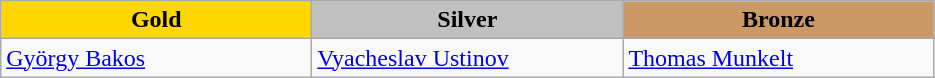<table class="wikitable" style="text-align:left">
<tr align="center">
<td width=200 bgcolor=gold><strong>Gold</strong></td>
<td width=200 bgcolor=silver><strong>Silver</strong></td>
<td width=200 bgcolor=CC9966><strong>Bronze</strong></td>
</tr>
<tr>
<td><a href='#'>György Bakos</a><br><em></em></td>
<td><a href='#'>Vyacheslav Ustinov</a><br><em></em></td>
<td><a href='#'>Thomas Munkelt</a><br><em></em></td>
</tr>
</table>
